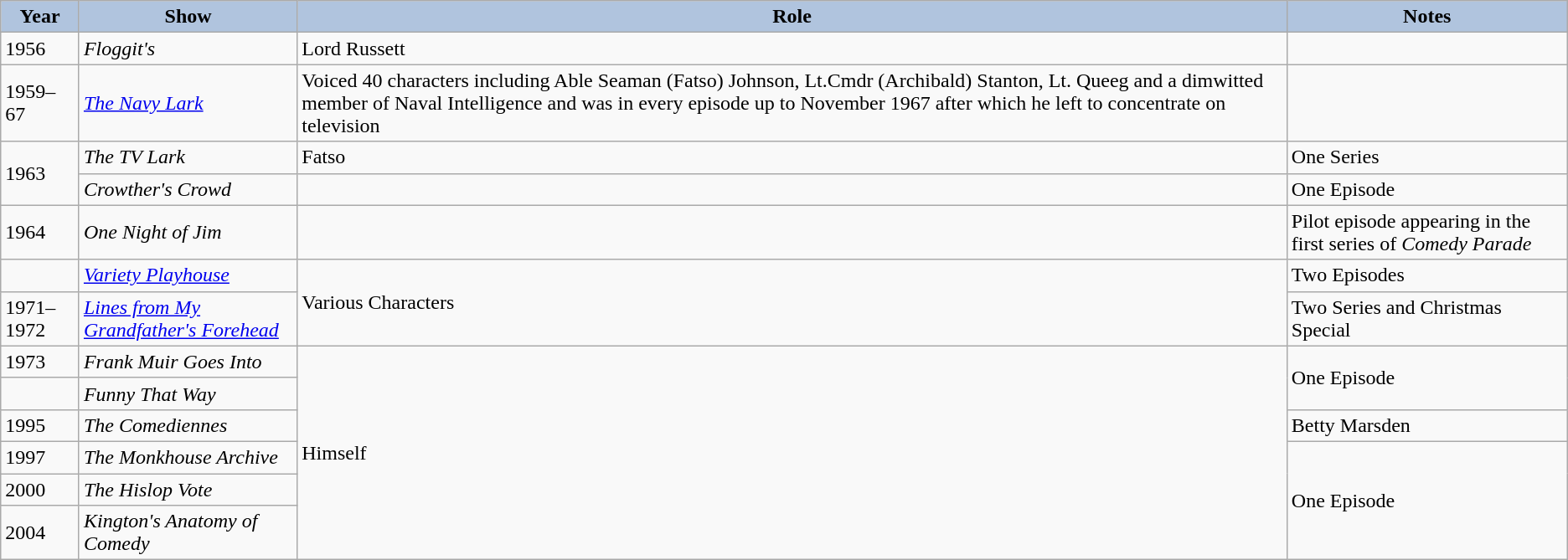<table class="wikitable">
<tr style="text-align:center;">
<th style="background:#B0C4DE;">Year</th>
<th style="background:#B0C4DE;">Show</th>
<th style="background:#B0C4DE;">Role</th>
<th style="background:#B0C4DE;">Notes</th>
</tr>
<tr>
<td>1956</td>
<td><em>Floggit's</em></td>
<td>Lord Russett</td>
<td></td>
</tr>
<tr>
<td>1959–67</td>
<td><em><a href='#'>The Navy Lark</a></em></td>
<td>Voiced 40 characters including Able Seaman (Fatso) Johnson, Lt.Cmdr (Archibald) Stanton, Lt. Queeg and a dimwitted member of Naval Intelligence and was in every episode up to November 1967 after which he left to concentrate on television</td>
<td></td>
</tr>
<tr>
<td rowspan="2">1963</td>
<td><em>The TV Lark</em></td>
<td>Fatso</td>
<td>One Series</td>
</tr>
<tr>
<td><em>Crowther's Crowd</em></td>
<td></td>
<td>One Episode</td>
</tr>
<tr>
<td>1964</td>
<td><em>One Night of Jim</em></td>
<td></td>
<td>Pilot episode appearing in the first series of <em>Comedy Parade</em></td>
</tr>
<tr>
<td></td>
<td><em><a href='#'>Variety Playhouse</a></em></td>
<td rowspan="2">Various Characters</td>
<td>Two Episodes</td>
</tr>
<tr>
<td>1971–1972</td>
<td><em><a href='#'>Lines from My Grandfather's Forehead</a></em></td>
<td>Two Series and Christmas Special</td>
</tr>
<tr>
<td>1973</td>
<td><em>Frank Muir Goes Into</em></td>
<td rowspan="6">Himself</td>
<td rowspan="2">One Episode</td>
</tr>
<tr>
<td></td>
<td><em>Funny That Way</em></td>
</tr>
<tr>
<td>1995</td>
<td><em>The Comediennes</em></td>
<td>Betty Marsden</td>
</tr>
<tr>
<td>1997</td>
<td><em>The Monkhouse Archive</em></td>
<td rowspan="3">One Episode</td>
</tr>
<tr>
<td>2000</td>
<td><em>The Hislop Vote</em></td>
</tr>
<tr>
<td>2004</td>
<td><em>Kington's Anatomy of Comedy</em></td>
</tr>
</table>
